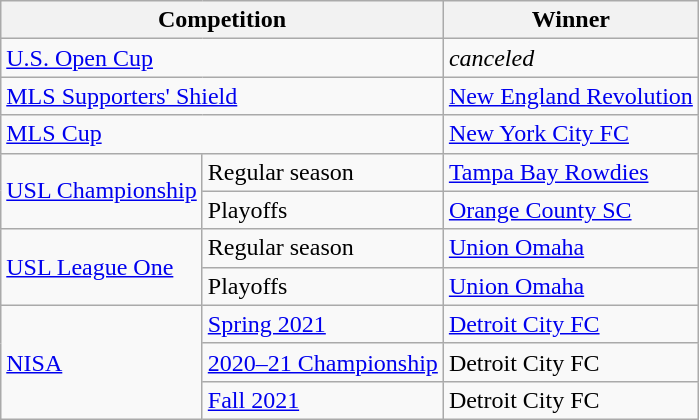<table class="wikitable">
<tr>
<th colspan=2>Competition</th>
<th>Winner</th>
</tr>
<tr>
<td colspan=2><a href='#'>U.S. Open Cup</a></td>
<td><em>canceled</em></td>
</tr>
<tr>
<td colspan=2><a href='#'>MLS Supporters' Shield</a></td>
<td><a href='#'>New England Revolution</a></td>
</tr>
<tr>
<td colspan=2><a href='#'>MLS Cup</a></td>
<td><a href='#'>New York City FC</a></td>
</tr>
<tr>
<td rowspan=2><a href='#'>USL Championship</a></td>
<td>Regular season</td>
<td><a href='#'>Tampa Bay Rowdies</a></td>
</tr>
<tr>
<td>Playoffs</td>
<td><a href='#'>Orange County SC</a></td>
</tr>
<tr>
<td rowspan=2><a href='#'>USL League One</a></td>
<td>Regular season</td>
<td><a href='#'>Union Omaha</a></td>
</tr>
<tr>
<td>Playoffs</td>
<td><a href='#'>Union Omaha</a></td>
</tr>
<tr>
<td rowspan=3><a href='#'>NISA</a></td>
<td><a href='#'>Spring 2021</a></td>
<td><a href='#'>Detroit City FC</a></td>
</tr>
<tr>
<td><a href='#'>2020–21 Championship</a></td>
<td>Detroit City FC</td>
</tr>
<tr>
<td><a href='#'>Fall 2021</a></td>
<td>Detroit City FC</td>
</tr>
</table>
